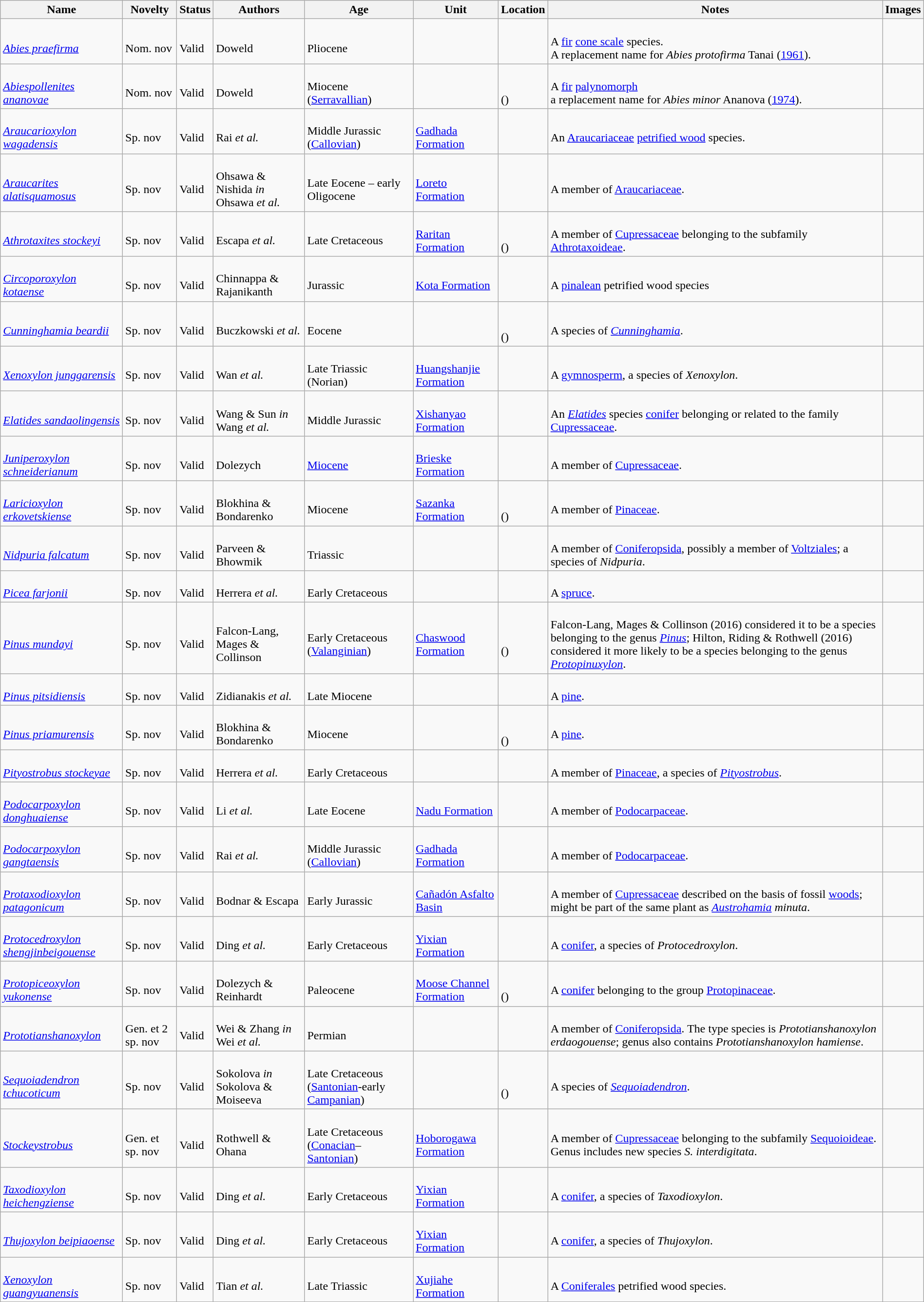<table class="wikitable sortable" align="center" width="100%">
<tr>
<th>Name</th>
<th>Novelty</th>
<th>Status</th>
<th>Authors</th>
<th>Age</th>
<th>Unit</th>
<th>Location</th>
<th>Notes</th>
<th>Images</th>
</tr>
<tr>
<td><br><em><a href='#'>Abies praefirma</a></em></td>
<td><br>Nom. nov</td>
<td><br>Valid</td>
<td><br>Doweld</td>
<td><br>Pliocene</td>
<td></td>
<td><br></td>
<td><br>A <a href='#'>fir</a> <a href='#'>cone scale</a> species.<br> A replacement name for <em>Abies protofirma</em> Tanai (<a href='#'>1961</a>).</td>
<td></td>
</tr>
<tr>
<td><br><em><a href='#'>Abiespollenites ananovae</a></em></td>
<td><br>Nom. nov</td>
<td><br>Valid</td>
<td><br>Doweld</td>
<td><br>Miocene (<a href='#'>Serravallian</a>)</td>
<td></td>
<td><br><br>()</td>
<td><br>A <a href='#'>fir</a> <a href='#'>palynomorph</a><br> a replacement name for <em>Abies minor</em> Ananova (<a href='#'>1974</a>).</td>
<td></td>
</tr>
<tr>
<td><br><em><a href='#'>Araucarioxylon wagadensis</a></em></td>
<td><br>Sp. nov</td>
<td><br>Valid</td>
<td><br>Rai <em>et al.</em></td>
<td><br>Middle Jurassic (<a href='#'>Callovian</a>)</td>
<td><br><a href='#'>Gadhada Formation</a></td>
<td><br></td>
<td><br>An <a href='#'>Araucariaceae</a> <a href='#'>petrified wood</a> species.</td>
<td></td>
</tr>
<tr>
<td><br><em><a href='#'>Araucarites alatisquamosus</a></em></td>
<td><br>Sp. nov</td>
<td><br>Valid</td>
<td><br>Ohsawa & Nishida <em>in</em> Ohsawa <em>et al.</em></td>
<td><br>Late Eocene – early Oligocene</td>
<td><br><a href='#'>Loreto Formation</a></td>
<td><br></td>
<td><br>A member of <a href='#'>Araucariaceae</a>.</td>
<td></td>
</tr>
<tr>
<td><br><em><a href='#'>Athrotaxites stockeyi</a></em></td>
<td><br>Sp. nov</td>
<td><br>Valid</td>
<td><br>Escapa <em>et al.</em></td>
<td><br>Late Cretaceous</td>
<td><br><a href='#'>Raritan Formation</a></td>
<td><br><br>()</td>
<td><br>A member of <a href='#'>Cupressaceae</a> belonging to the subfamily <a href='#'>Athrotaxoideae</a>.</td>
<td></td>
</tr>
<tr>
<td><br><em><a href='#'>Circoporoxylon kotaense</a></em></td>
<td><br>Sp. nov</td>
<td><br>Valid</td>
<td><br>Chinnappa & Rajanikanth</td>
<td><br>Jurassic</td>
<td><br><a href='#'>Kota Formation</a></td>
<td><br></td>
<td><br>A <a href='#'>pinalean</a> petrified wood species</td>
<td></td>
</tr>
<tr>
<td><br><em><a href='#'>Cunninghamia beardii</a></em></td>
<td><br>Sp. nov</td>
<td><br>Valid</td>
<td><br>Buczkowski <em>et al.</em></td>
<td><br>Eocene</td>
<td></td>
<td><br><br>()</td>
<td><br>A species of <em><a href='#'>Cunninghamia</a></em>.</td>
<td></td>
</tr>
<tr>
<td><br><em><a href='#'>Xenoxylon junggarensis</a></em></td>
<td><br>Sp. nov</td>
<td><br>Valid</td>
<td><br>Wan <em>et al.</em></td>
<td><br>Late Triassic (Norian)</td>
<td><br><a href='#'>Huangshanjie Formation</a></td>
<td><br></td>
<td><br>A <a href='#'>gymnosperm</a>, a species of <em>Xenoxylon</em>.</td>
<td></td>
</tr>
<tr>
<td><br><em><a href='#'>Elatides sandaolingensis</a></em></td>
<td><br>Sp. nov</td>
<td><br>Valid</td>
<td><br>Wang & Sun <em>in</em> Wang <em>et al.</em></td>
<td><br>Middle Jurassic</td>
<td><br><a href='#'>Xishanyao Formation</a></td>
<td><br></td>
<td><br>An <em><a href='#'>Elatides</a></em> species <a href='#'>conifer</a> belonging or related to the family <a href='#'>Cupressaceae</a>.</td>
<td></td>
</tr>
<tr>
<td><br><em><a href='#'>Juniperoxylon schneiderianum</a></em></td>
<td><br>Sp. nov</td>
<td><br>Valid</td>
<td><br>Dolezych</td>
<td><br><a href='#'>Miocene</a></td>
<td><br><a href='#'>Brieske Formation</a></td>
<td><br></td>
<td><br>A member of <a href='#'>Cupressaceae</a>.</td>
<td></td>
</tr>
<tr>
<td><br><em><a href='#'>Laricioxylon erkovetskiense</a></em></td>
<td><br>Sp. nov</td>
<td><br>Valid</td>
<td><br>Blokhina & Bondarenko</td>
<td><br>Miocene</td>
<td><br><a href='#'>Sazanka Formation</a></td>
<td><br><br>()</td>
<td><br>A member of <a href='#'>Pinaceae</a>.</td>
<td></td>
</tr>
<tr>
<td><br><em><a href='#'>Nidpuria falcatum</a></em></td>
<td><br>Sp. nov</td>
<td><br>Valid</td>
<td><br>Parveen & Bhowmik</td>
<td><br>Triassic</td>
<td></td>
<td><br></td>
<td><br>A member of <a href='#'>Coniferopsida</a>, possibly a member of <a href='#'>Voltziales</a>; a species of <em>Nidpuria</em>.</td>
<td></td>
</tr>
<tr>
<td><br><em><a href='#'>Picea farjonii</a></em></td>
<td><br>Sp. nov</td>
<td><br>Valid</td>
<td><br>Herrera <em>et al.</em></td>
<td><br>Early Cretaceous</td>
<td></td>
<td><br></td>
<td><br>A <a href='#'>spruce</a>.</td>
<td></td>
</tr>
<tr>
<td><br><em><a href='#'>Pinus mundayi</a></em></td>
<td><br>Sp. nov</td>
<td><br>Valid</td>
<td><br>Falcon-Lang, Mages & Collinson</td>
<td><br>Early Cretaceous (<a href='#'>Valanginian</a>)</td>
<td><br><a href='#'>Chaswood Formation</a></td>
<td><br><br>()</td>
<td><br>Falcon-Lang, Mages & Collinson (2016) considered it to be a species belonging to the genus <em><a href='#'>Pinus</a></em>; Hilton, Riding & Rothwell (2016) considered it more likely to be a species belonging to the genus <em><a href='#'>Protopinuxylon</a></em>.</td>
<td></td>
</tr>
<tr>
<td><br><em><a href='#'>Pinus pitsidiensis</a></em></td>
<td><br>Sp. nov</td>
<td><br>Valid</td>
<td><br>Zidianakis <em>et al.</em></td>
<td><br>Late Miocene</td>
<td></td>
<td><br></td>
<td><br>A <a href='#'>pine</a>.</td>
<td></td>
</tr>
<tr>
<td><br><em><a href='#'>Pinus priamurensis</a></em></td>
<td><br>Sp. nov</td>
<td><br>Valid</td>
<td><br>Blokhina & Bondarenko</td>
<td><br>Miocene</td>
<td></td>
<td><br><br>()</td>
<td><br>A <a href='#'>pine</a>.</td>
<td></td>
</tr>
<tr>
<td><br><em><a href='#'>Pityostrobus stockeyae</a></em></td>
<td><br>Sp. nov</td>
<td><br>Valid</td>
<td><br>Herrera <em>et al.</em></td>
<td><br>Early Cretaceous</td>
<td></td>
<td><br></td>
<td><br>A member of <a href='#'>Pinaceae</a>, a species of <em><a href='#'>Pityostrobus</a></em>.</td>
<td></td>
</tr>
<tr>
<td><br><em><a href='#'>Podocarpoxylon donghuaiense</a></em></td>
<td><br>Sp. nov</td>
<td><br>Valid</td>
<td><br>Li <em>et al.</em></td>
<td><br>Late Eocene</td>
<td><br><a href='#'>Nadu Formation</a></td>
<td><br></td>
<td><br>A member of <a href='#'>Podocarpaceae</a>.</td>
<td></td>
</tr>
<tr>
<td><br><em><a href='#'>Podocarpoxylon gangtaensis</a></em></td>
<td><br>Sp. nov</td>
<td><br>Valid</td>
<td><br>Rai <em>et al.</em></td>
<td><br>Middle Jurassic (<a href='#'>Callovian</a>)</td>
<td><br><a href='#'>Gadhada Formation</a></td>
<td><br></td>
<td><br>A member of <a href='#'>Podocarpaceae</a>.</td>
<td></td>
</tr>
<tr>
<td><br><em><a href='#'>Protaxodioxylon patagonicum</a></em></td>
<td><br>Sp. nov</td>
<td><br>Valid</td>
<td><br>Bodnar & Escapa</td>
<td><br>Early Jurassic</td>
<td><br><a href='#'>Cañadón Asfalto Basin</a></td>
<td><br></td>
<td><br>A member of <a href='#'>Cupressaceae</a> described on the basis of fossil <a href='#'>woods</a>; might be part of the same plant as <em><a href='#'>Austrohamia</a> minuta</em>.</td>
<td></td>
</tr>
<tr>
<td><br><em><a href='#'>Protocedroxylon shengjinbeigouense</a></em></td>
<td><br>Sp. nov</td>
<td><br>Valid</td>
<td><br>Ding <em>et al.</em></td>
<td><br>Early Cretaceous</td>
<td><br><a href='#'>Yixian Formation</a></td>
<td><br></td>
<td><br>A <a href='#'>conifer</a>, a species of <em>Protocedroxylon</em>.</td>
<td></td>
</tr>
<tr>
<td><br><em><a href='#'>Protopiceoxylon yukonense</a></em></td>
<td><br>Sp. nov</td>
<td><br>Valid</td>
<td><br>Dolezych & Reinhardt</td>
<td><br>Paleocene</td>
<td><br><a href='#'>Moose Channel Formation</a></td>
<td><br><br>()</td>
<td><br>A <a href='#'>conifer</a> belonging to the group <a href='#'>Protopinaceae</a>.</td>
<td></td>
</tr>
<tr>
<td><br><em><a href='#'>Prototianshanoxylon</a></em></td>
<td><br>Gen. et 2 sp. nov</td>
<td><br>Valid</td>
<td><br>Wei & Zhang <em>in</em> Wei <em>et al.</em></td>
<td><br>Permian</td>
<td></td>
<td><br></td>
<td><br>A member of <a href='#'>Coniferopsida</a>. The type species is <em>Prototianshanoxylon erdaogouense</em>; genus also contains <em>Prototianshanoxylon hamiense</em>.</td>
<td></td>
</tr>
<tr>
<td><br><em><a href='#'>Sequoiadendron tchucoticum</a></em></td>
<td><br>Sp. nov</td>
<td><br>Valid</td>
<td><br>Sokolova <em>in</em> Sokolova & Moiseeva</td>
<td><br>Late Cretaceous (<a href='#'>Santonian</a>-early <a href='#'>Campanian</a>)</td>
<td></td>
<td><br><br>()</td>
<td><br>A species of <em><a href='#'>Sequoiadendron</a></em>.</td>
<td></td>
</tr>
<tr>
<td><br><em><a href='#'>Stockeystrobus</a></em></td>
<td><br>Gen. et sp. nov</td>
<td><br>Valid</td>
<td><br>Rothwell & Ohana</td>
<td><br>Late Cretaceous (<a href='#'>Conacian</a>–<a href='#'>Santonian</a>)</td>
<td><br><a href='#'>Hoborogawa Formation</a></td>
<td><br></td>
<td><br>A member of <a href='#'>Cupressaceae</a> belonging to the subfamily <a href='#'>Sequoioideae</a>. Genus includes new species <em>S. interdigitata</em>.</td>
<td></td>
</tr>
<tr>
<td><br><em><a href='#'>Taxodioxylon heichengziense</a></em></td>
<td><br>Sp. nov</td>
<td><br>Valid</td>
<td><br>Ding <em>et al.</em></td>
<td><br>Early Cretaceous</td>
<td><br><a href='#'>Yixian Formation</a></td>
<td><br></td>
<td><br>A <a href='#'>conifer</a>, a species of <em>Taxodioxylon</em>.</td>
<td></td>
</tr>
<tr>
<td><br><em><a href='#'>Thujoxylon beipiaoense</a></em></td>
<td><br>Sp. nov</td>
<td><br>Valid</td>
<td><br>Ding <em>et al.</em></td>
<td><br>Early Cretaceous</td>
<td><br><a href='#'>Yixian Formation</a></td>
<td><br></td>
<td><br>A <a href='#'>conifer</a>, a species of <em>Thujoxylon</em>.</td>
<td></td>
</tr>
<tr>
<td><br><em><a href='#'>Xenoxylon guangyuanensis</a></em></td>
<td><br>Sp. nov</td>
<td><br>Valid</td>
<td><br>Tian <em>et al.</em></td>
<td><br>Late Triassic</td>
<td><br><a href='#'>Xujiahe Formation</a></td>
<td><br></td>
<td><br>A <a href='#'>Coniferales</a> petrified wood species.</td>
<td></td>
</tr>
<tr>
</tr>
</table>
